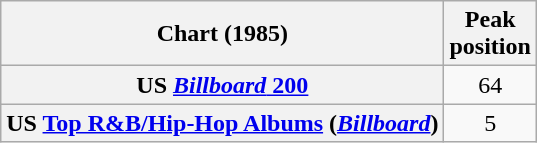<table class="wikitable sortable plainrowheaders" style="text-align:center">
<tr>
<th scope="col">Chart (1985)</th>
<th scope="col">Peak<br>position</th>
</tr>
<tr>
<th scope="row">US <a href='#'><em>Billboard</em> 200</a></th>
<td>64</td>
</tr>
<tr>
<th scope="row">US <a href='#'>Top R&B/Hip-Hop Albums</a> (<em><a href='#'>Billboard</a></em>)</th>
<td>5</td>
</tr>
</table>
